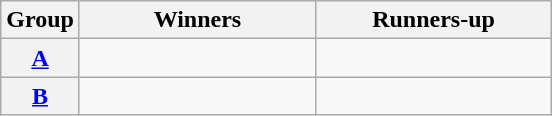<table class=wikitable>
<tr>
<th>Group</th>
<th width=150>Winners</th>
<th width=150>Runners-up</th>
</tr>
<tr>
<th><a href='#'>A</a></th>
<td></td>
<td></td>
</tr>
<tr>
<th><a href='#'>B</a></th>
<td></td>
<td></td>
</tr>
</table>
